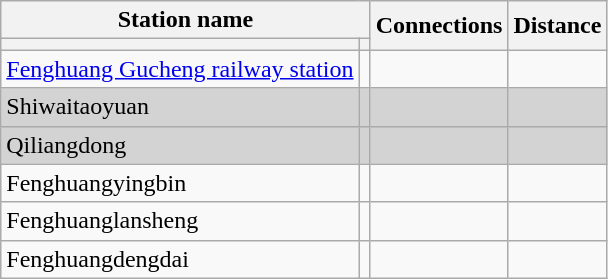<table class="wikitable">
<tr>
<th colspan="2">Station name</th>
<th rowspan="2">Connections</th>
<th colspan="1" rowspan="2">Distance<br></th>
</tr>
<tr>
<th></th>
<th></th>
</tr>
<tr>
<td><a href='#'>Fenghuang Gucheng railway station</a></td>
<td></td>
<td></td>
<td></td>
</tr>
<tr bgcolor="lightgrey">
<td>Shiwaitaoyuan</td>
<td></td>
<td></td>
<td></td>
</tr>
<tr bgcolor="lightgrey">
<td>Qiliangdong</td>
<td></td>
<td></td>
<td></td>
</tr>
<tr>
<td>Fenghuangyingbin</td>
<td></td>
<td></td>
<td></td>
</tr>
<tr>
<td>Fenghuanglansheng</td>
<td></td>
<td></td>
<td></td>
</tr>
<tr>
<td>Fenghuangdengdai</td>
<td></td>
<td></td>
<td></td>
</tr>
</table>
